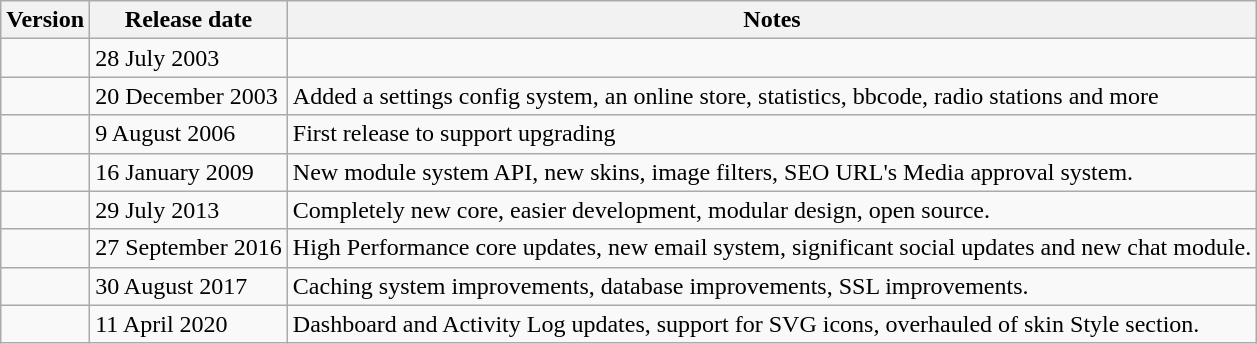<table class="wikitable">
<tr>
<th>Version</th>
<th>Release date</th>
<th>Notes</th>
</tr>
<tr>
<td></td>
<td>28 July 2003</td>
<td></td>
</tr>
<tr>
<td></td>
<td>20 December 2003</td>
<td>Added a settings config system, an online store, statistics, bbcode, radio stations and more</td>
</tr>
<tr>
<td></td>
<td>9 August 2006</td>
<td>First release to support upgrading</td>
</tr>
<tr>
<td></td>
<td>16 January 2009</td>
<td>New module system API, new skins, image filters, SEO URL's Media approval system.</td>
</tr>
<tr>
<td></td>
<td>29 July 2013</td>
<td>Completely new core, easier development, modular design, open source.</td>
</tr>
<tr>
<td></td>
<td>27 September 2016</td>
<td>High Performance core updates, new email system, significant social updates and new chat module.</td>
</tr>
<tr>
<td></td>
<td>30 August 2017</td>
<td>Caching system improvements, database improvements, SSL improvements.</td>
</tr>
<tr>
<td></td>
<td>11 April 2020</td>
<td>Dashboard and Activity Log updates, support for SVG icons, overhauled of skin Style section.</td>
</tr>
</table>
